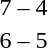<table style="text-align:center">
<tr>
<th width=200></th>
<th width=100></th>
<th width=200></th>
</tr>
<tr>
<td align=right><strong></strong></td>
<td>7 – 4</td>
<td align=left></td>
</tr>
<tr>
<td align=right><strong></strong></td>
<td>6 – 5</td>
<td align=left></td>
</tr>
</table>
